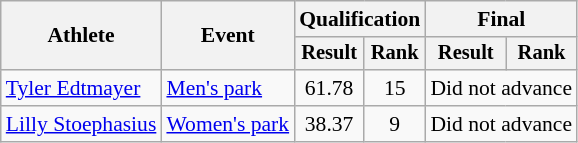<table class="wikitable" style="font-size:90%">
<tr>
<th rowspan="2">Athlete</th>
<th rowspan="2">Event</th>
<th colspan="2">Qualification</th>
<th colspan="2">Final</th>
</tr>
<tr style="font-size: 95%">
<th>Result</th>
<th>Rank</th>
<th>Result</th>
<th>Rank</th>
</tr>
<tr align=center>
<td align=left><a href='#'>Tyler Edtmayer</a></td>
<td align=left><a href='#'>Men's park</a></td>
<td>61.78</td>
<td>15</td>
<td colspan=2>Did not advance</td>
</tr>
<tr align=center>
<td align=left><a href='#'>Lilly Stoephasius</a></td>
<td align=left><a href='#'>Women's park</a></td>
<td>38.37</td>
<td>9</td>
<td colspan=2>Did not advance</td>
</tr>
</table>
